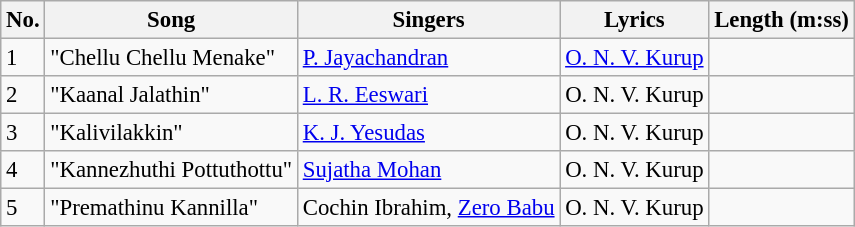<table class="wikitable" style="font-size:95%;">
<tr>
<th>No.</th>
<th>Song</th>
<th>Singers</th>
<th>Lyrics</th>
<th>Length (m:ss)</th>
</tr>
<tr>
<td>1</td>
<td>"Chellu Chellu Menake"</td>
<td><a href='#'>P. Jayachandran</a></td>
<td><a href='#'>O. N. V. Kurup</a></td>
<td></td>
</tr>
<tr>
<td>2</td>
<td>"Kaanal Jalathin"</td>
<td><a href='#'>L. R. Eeswari</a></td>
<td>O. N. V. Kurup</td>
<td></td>
</tr>
<tr>
<td>3</td>
<td>"Kalivilakkin"</td>
<td><a href='#'>K. J. Yesudas</a></td>
<td>O. N. V. Kurup</td>
<td></td>
</tr>
<tr>
<td>4</td>
<td>"Kannezhuthi Pottuthottu"</td>
<td><a href='#'>Sujatha Mohan</a></td>
<td>O. N. V. Kurup</td>
<td></td>
</tr>
<tr>
<td>5</td>
<td>"Premathinu Kannilla"</td>
<td>Cochin Ibrahim, <a href='#'>Zero Babu</a></td>
<td>O. N. V. Kurup</td>
<td></td>
</tr>
</table>
